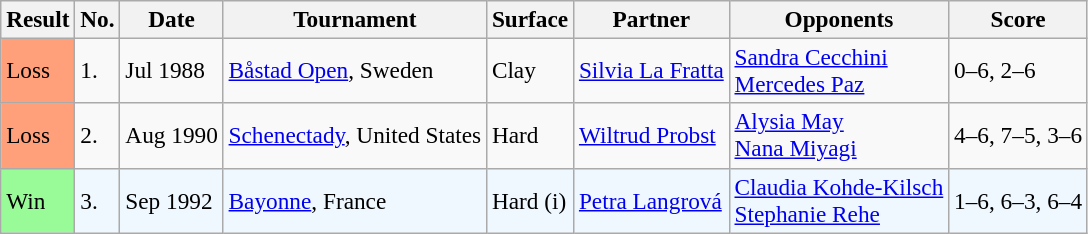<table class="sortable wikitable" style="font-size:97%;">
<tr>
<th>Result</th>
<th class="unsortable">No.</th>
<th>Date</th>
<th>Tournament</th>
<th>Surface</th>
<th>Partner</th>
<th>Opponents</th>
<th class="unsortable">Score</th>
</tr>
<tr>
<td style="background:#FFA07A;">Loss</td>
<td>1.</td>
<td>Jul 1988</td>
<td><a href='#'>Båstad Open</a>, Sweden</td>
<td>Clay</td>
<td> <a href='#'>Silvia La Fratta</a></td>
<td> <a href='#'>Sandra Cecchini</a> <br>  <a href='#'>Mercedes Paz</a></td>
<td>0–6, 2–6</td>
</tr>
<tr>
<td style="background:#ffa07a;">Loss</td>
<td>2.</td>
<td>Aug 1990</td>
<td><a href='#'>Schenectady</a>, United States</td>
<td>Hard</td>
<td> <a href='#'>Wiltrud Probst</a></td>
<td> <a href='#'>Alysia May</a> <br>  <a href='#'>Nana Miyagi</a></td>
<td>4–6, 7–5, 3–6</td>
</tr>
<tr style="background:#f0f8ff;">
<td bgcolor="98FB98">Win</td>
<td>3.</td>
<td>Sep 1992</td>
<td><a href='#'>Bayonne</a>, France</td>
<td>Hard (i)</td>
<td> <a href='#'>Petra Langrová</a></td>
<td> <a href='#'>Claudia Kohde-Kilsch</a> <br>  <a href='#'>Stephanie Rehe</a></td>
<td>1–6, 6–3, 6–4</td>
</tr>
</table>
